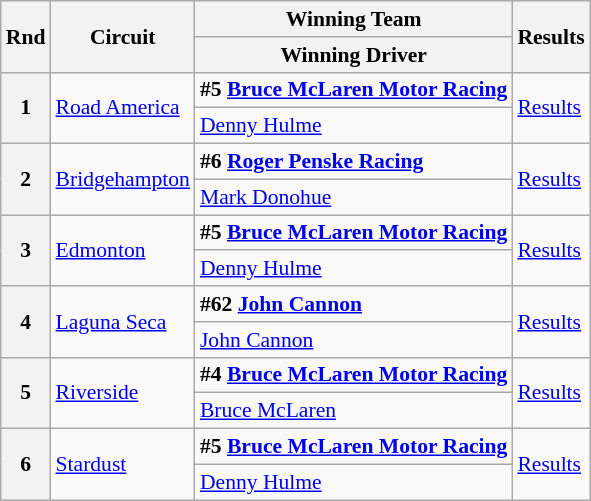<table class="wikitable" style="font-size: 90%;">
<tr>
<th rowspan=2>Rnd</th>
<th rowspan=2>Circuit</th>
<th>Winning Team</th>
<th rowspan=2>Results</th>
</tr>
<tr>
<th>Winning Driver</th>
</tr>
<tr>
<th rowspan=2>1</th>
<td rowspan=2><a href='#'>Road America</a></td>
<td><strong> #5 <a href='#'>Bruce McLaren Motor Racing</a></strong></td>
<td rowspan=2><a href='#'>Results</a></td>
</tr>
<tr>
<td> <a href='#'>Denny Hulme</a></td>
</tr>
<tr>
<th rowspan=2>2</th>
<td rowspan=2><a href='#'>Bridgehampton</a></td>
<td><strong> #6 <a href='#'>Roger Penske Racing</a></strong></td>
<td rowspan=2><a href='#'>Results</a></td>
</tr>
<tr>
<td> <a href='#'>Mark Donohue</a></td>
</tr>
<tr>
<th rowspan=2>3</th>
<td rowspan=2><a href='#'>Edmonton</a></td>
<td><strong> #5 <a href='#'>Bruce McLaren Motor Racing</a></strong></td>
<td rowspan=2><a href='#'>Results</a></td>
</tr>
<tr>
<td> <a href='#'>Denny Hulme</a></td>
</tr>
<tr>
<th rowspan=2>4</th>
<td rowspan=2><a href='#'>Laguna Seca</a></td>
<td><strong> #62 <a href='#'>John Cannon</a></strong></td>
<td rowspan=2><a href='#'>Results</a></td>
</tr>
<tr>
<td> <a href='#'>John Cannon</a></td>
</tr>
<tr>
<th rowspan=2>5</th>
<td rowspan=2><a href='#'>Riverside</a></td>
<td><strong> #4 <a href='#'>Bruce McLaren Motor Racing</a></strong></td>
<td rowspan=2><a href='#'>Results</a></td>
</tr>
<tr>
<td> <a href='#'>Bruce McLaren</a></td>
</tr>
<tr>
<th rowspan=2>6</th>
<td rowspan=2><a href='#'>Stardust</a></td>
<td><strong> #5 <a href='#'>Bruce McLaren Motor Racing</a></strong></td>
<td rowspan=2><a href='#'>Results</a></td>
</tr>
<tr>
<td> <a href='#'>Denny Hulme</a></td>
</tr>
</table>
